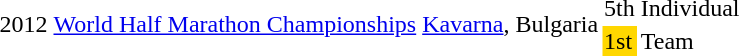<table>
<tr>
<td rowspan=2>2012</td>
<td rowspan=2><a href='#'>World Half Marathon Championships</a></td>
<td rowspan=2><a href='#'>Kavarna</a>, Bulgaria</td>
<td>5th</td>
<td>Individual</td>
<td></td>
</tr>
<tr>
<td bgcolor=gold>1st</td>
<td>Team</td>
<td></td>
</tr>
</table>
